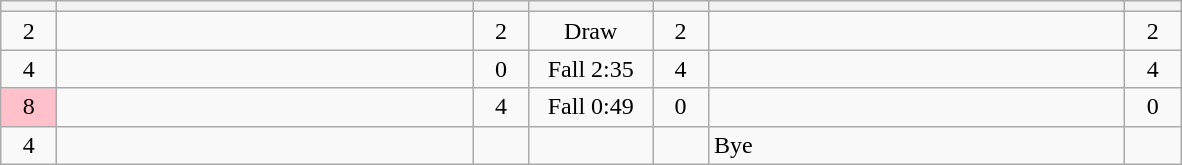<table class="wikitable" style="text-align: center;">
<tr>
<th width=30></th>
<th width=270></th>
<th width=30></th>
<th width=75></th>
<th width=30></th>
<th width=270></th>
<th width=30></th>
</tr>
<tr>
<td>2</td>
<td align=left></td>
<td>2</td>
<td>Draw</td>
<td>2</td>
<td align=left></td>
<td>2</td>
</tr>
<tr>
<td>4</td>
<td align=left><strong></strong></td>
<td>0</td>
<td>Fall 2:35</td>
<td>4</td>
<td align=left></td>
<td>4</td>
</tr>
<tr>
<td bgcolor=pink>8</td>
<td align=left></td>
<td>4</td>
<td>Fall 0:49</td>
<td>0</td>
<td align=left><strong></strong></td>
<td>0</td>
</tr>
<tr>
<td>4</td>
<td align=left><strong></strong></td>
<td></td>
<td></td>
<td></td>
<td align=left>Bye</td>
<td></td>
</tr>
</table>
